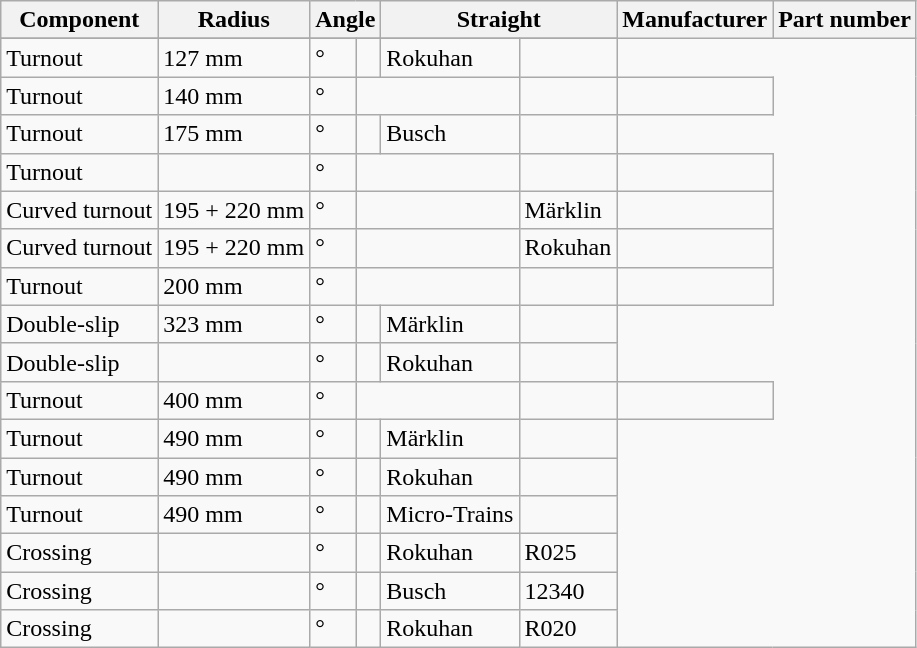<table class="wikitable sortable">
<tr>
<th>Component</th>
<th>Radius</th>
<th colspan="2">Angle</th>
<th colspan="2">Straight</th>
<th>Manufacturer</th>
<th>Part number</th>
</tr>
<tr>
</tr>
<tr>
<td>Turnout</td>
<td>127 mm</td>
<td>°</td>
<td> </td>
<td>Rokuhan</td>
<td></td>
</tr>
<tr>
<td>Turnout</td>
<td>140 mm</td>
<td>°</td>
<td colspan="2"></td>
<td></td>
<td></td>
</tr>
<tr>
<td>Turnout</td>
<td>175 mm</td>
<td>°</td>
<td> </td>
<td>Busch</td>
<td></td>
</tr>
<tr>
<td>Turnout</td>
<td></td>
<td>°</td>
<td colspan="2"></td>
<td></td>
<td></td>
</tr>
<tr>
<td>Curved turnout</td>
<td>195 + 220 mm</td>
<td>°</td>
<td colspan="2"></td>
<td>Märklin</td>
<td></td>
</tr>
<tr>
<td>Curved turnout</td>
<td>195 + 220 mm</td>
<td>°</td>
<td colspan="2"></td>
<td>Rokuhan</td>
<td></td>
</tr>
<tr>
<td>Turnout</td>
<td>200 mm</td>
<td>°</td>
<td colspan="2"></td>
<td></td>
<td></td>
</tr>
<tr>
<td>Double-slip</td>
<td>323 mm</td>
<td>°</td>
<td> </td>
<td>Märklin</td>
<td></td>
</tr>
<tr>
<td>Double-slip</td>
<td></td>
<td>°</td>
<td> </td>
<td>Rokuhan</td>
<td></td>
</tr>
<tr>
<td>Turnout</td>
<td>400 mm</td>
<td>°</td>
<td colspan="2"></td>
<td></td>
<td></td>
</tr>
<tr>
<td>Turnout</td>
<td>490 mm</td>
<td>°</td>
<td> </td>
<td>Märklin</td>
<td></td>
</tr>
<tr>
<td>Turnout</td>
<td>490 mm</td>
<td>°</td>
<td> </td>
<td>Rokuhan</td>
<td></td>
</tr>
<tr>
<td>Turnout</td>
<td>490 mm</td>
<td>°</td>
<td> </td>
<td>Micro-Trains</td>
<td></td>
</tr>
<tr>
<td>Crossing</td>
<td></td>
<td>°</td>
<td> </td>
<td>Rokuhan</td>
<td>R025</td>
</tr>
<tr>
<td>Crossing</td>
<td></td>
<td>°</td>
<td> </td>
<td>Busch</td>
<td>12340</td>
</tr>
<tr>
<td>Crossing</td>
<td></td>
<td>°</td>
<td> </td>
<td>Rokuhan</td>
<td>R020</td>
</tr>
</table>
